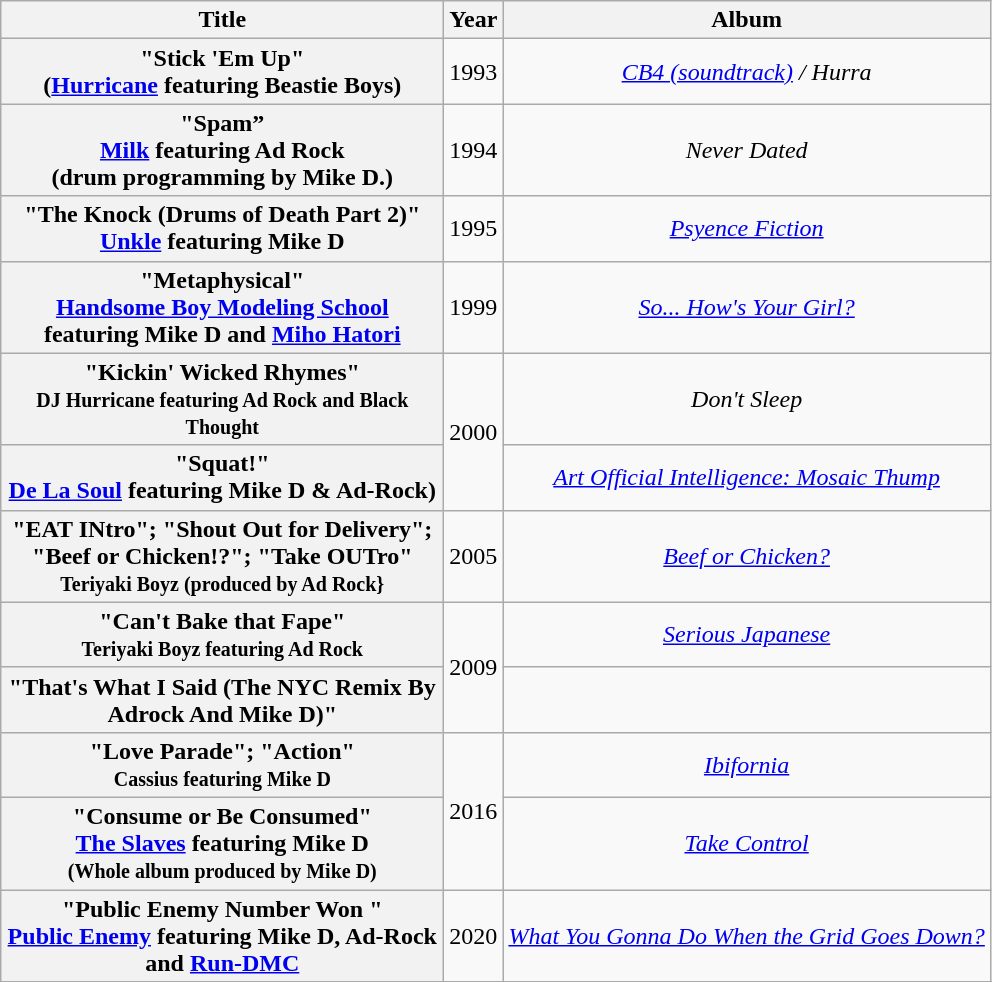<table class="wikitable plainrowheaders" style="text-align:center;" border="1">
<tr>
<th scope="col" style="width:18em;">Title</th>
<th scope="col">Year</th>
<th scope="col">Album</th>
</tr>
<tr>
<th scope="row">"Stick 'Em Up"<br><span>(<a href='#'>Hurricane</a> featuring Beastie Boys)</span></th>
<td>1993</td>
<td><em><a href='#'>CB4 (soundtrack)</a></em> <em>/ Hurra</em></td>
</tr>
<tr>
<th scope="row">"Spam”<br><span> <a href='#'>Milk</a> featuring Ad Rock<br> (drum programming by Mike D.)</span></th>
<td>1994</td>
<td><em>Never Dated</em></td>
</tr>
<tr>
<th scope="row">"The Knock (Drums of Death Part 2)"<br><span><a href='#'>Unkle</a> featuring Mike D</span></th>
<td>1995</td>
<td><em><a href='#'>Psyence Fiction</a></em></td>
</tr>
<tr>
<th scope="row">"Metaphysical" <br><span><a href='#'>Handsome Boy Modeling School</a> featuring Mike D and <a href='#'>Miho Hatori</a> </span></th>
<td>1999</td>
<td><em><a href='#'>So... How's Your Girl?</a></em></td>
</tr>
<tr>
<th scope="row">"Kickin' Wicked Rhymes"<br><small>DJ Hurricane featuring Ad Rock and Black Thought</small></th>
<td rowspan="2">2000</td>
<td><em>Don't Sleep</em></td>
</tr>
<tr>
<th scope="row">"Squat!" <br><span><a href='#'>De La Soul</a> featuring Mike D & Ad-Rock)</span></th>
<td><em><a href='#'>Art Official Intelligence: Mosaic Thump</a></em></td>
</tr>
<tr>
<th scope="row">"EAT INtro"; "Shout Out for Delivery"; "Beef or Chicken!?"; "Take OUTro"<br><small>Teriyaki Boyz (produced by Ad Rock}</small></th>
<td>2005</td>
<td><em><a href='#'>Beef or Chicken?</a></em></td>
</tr>
<tr>
<th scope="row">"Can't Bake that Fape"<br><small>Teriyaki Boyz featuring Ad Rock</small></th>
<td rowspan="2">2009</td>
<td><em><a href='#'>Serious Japanese</a></em></td>
</tr>
<tr>
<th scope="row">"That's What I Said (The NYC Remix By Adrock And Mike D)"</th>
<td></td>
</tr>
<tr>
<th scope="row">"Love Parade"; "Action"<br><small>Cassius featuring Mike D</small></th>
<td rowspan="2">2016</td>
<td><em><a href='#'>Ibifornia</a></em></td>
</tr>
<tr>
<th scope="row">"Consume or Be Consumed" <br><span><a href='#'>The Slaves</a> featuring Mike D <br><small>(Whole album produced by Mike D)</small></span></th>
<td><em><a href='#'>Take Control</a></em></td>
</tr>
<tr>
<th scope="row">"Public Enemy Number Won " <br><span><a href='#'>Public Enemy</a> featuring Mike D, Ad-Rock and <a href='#'>Run-DMC</a></span></th>
<td>2020</td>
<td><em><a href='#'>What You Gonna Do When the Grid Goes Down?</a></em></td>
</tr>
<tr>
</tr>
</table>
